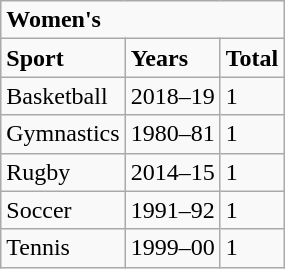<table class="wikitable">
<tr>
<td colspan=3><strong>Women's</strong></td>
</tr>
<tr>
<td><strong>Sport</strong></td>
<td><strong>Years</strong></td>
<td><strong> Total</strong></td>
</tr>
<tr>
<td>Basketball</td>
<td>2018–19</td>
<td>1</td>
</tr>
<tr>
<td>Gymnastics</td>
<td>1980–81</td>
<td>1</td>
</tr>
<tr>
<td>Rugby</td>
<td>2014–15</td>
<td>1</td>
</tr>
<tr>
<td>Soccer</td>
<td>1991–92</td>
<td>1</td>
</tr>
<tr>
<td>Tennis</td>
<td>1999–00</td>
<td>1</td>
</tr>
</table>
